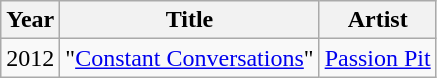<table class="wikitable">
<tr>
<th>Year</th>
<th>Title</th>
<th>Artist</th>
</tr>
<tr>
<td>2012</td>
<td>"<a href='#'>Constant Conversations</a>"</td>
<td><a href='#'>Passion Pit</a></td>
</tr>
</table>
